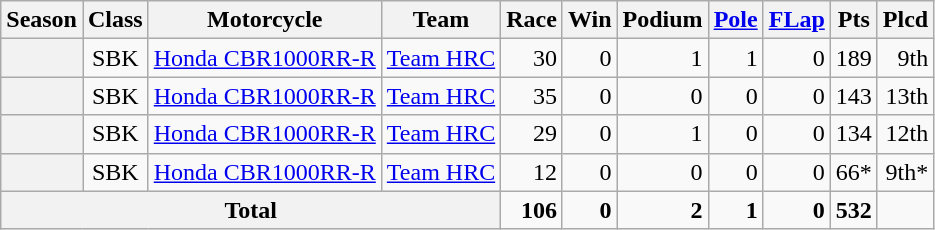<table class="wikitable" style="text-align:right;">
<tr>
<th>Season</th>
<th>Class</th>
<th>Motorcycle</th>
<th>Team</th>
<th>Race</th>
<th>Win</th>
<th>Podium</th>
<th><a href='#'>Pole</a></th>
<th><a href='#'>FLap</a></th>
<th>Pts</th>
<th>Plcd</th>
</tr>
<tr>
<th></th>
<td style="text-align:center;">SBK</td>
<td><a href='#'>Honda CBR1000RR-R</a></td>
<td><a href='#'>Team HRC</a></td>
<td>30</td>
<td>0</td>
<td>1</td>
<td>1</td>
<td>0</td>
<td>189</td>
<td>9th</td>
</tr>
<tr>
<th></th>
<td style="text-align:center;">SBK</td>
<td><a href='#'>Honda CBR1000RR-R</a></td>
<td><a href='#'>Team HRC</a></td>
<td>35</td>
<td>0</td>
<td>0</td>
<td>0</td>
<td>0</td>
<td>143</td>
<td>13th</td>
</tr>
<tr>
<th></th>
<td style="text-align:center;">SBK</td>
<td><a href='#'>Honda CBR1000RR-R</a></td>
<td><a href='#'>Team HRC</a></td>
<td>29</td>
<td>0</td>
<td>1</td>
<td>0</td>
<td>0</td>
<td>134</td>
<td>12th</td>
</tr>
<tr>
<th></th>
<td style="text-align:center;">SBK</td>
<td><a href='#'>Honda CBR1000RR-R</a></td>
<td><a href='#'>Team HRC</a></td>
<td>12</td>
<td>0</td>
<td>0</td>
<td>0</td>
<td>0</td>
<td>66*</td>
<td>9th*</td>
</tr>
<tr>
<th colspan="4">Total</th>
<td><strong>106</strong></td>
<td><strong>0</strong></td>
<td><strong>2</strong></td>
<td><strong>1</strong></td>
<td><strong>0</strong></td>
<td><strong>532</strong></td>
<td></td>
</tr>
</table>
